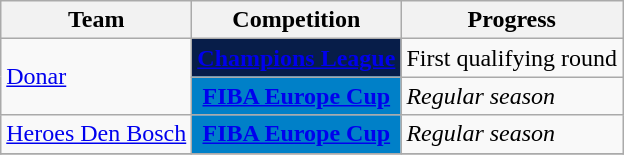<table class="wikitable sortable">
<tr>
<th>Team</th>
<th>Competition</th>
<th>Progress</th>
</tr>
<tr>
<td rowspan=2><a href='#'>Donar</a></td>
<td style="background-color:#071D49;color:#D0D3D4;text-align:center"><strong><a href='#'><span>Champions League</span></a></strong></td>
<td>First qualifying round</td>
</tr>
<tr>
<td style="background-color:#0080C8;color:white;text-align:center"><strong><a href='#'><span>FIBA Europe Cup</span></a></strong></td>
<td><em>Regular season</em></td>
</tr>
<tr>
<td rowspan=1><a href='#'>Heroes Den Bosch</a></td>
<td style="background-color:#0080C8;color:white;text-align:center"><strong><a href='#'><span>FIBA Europe Cup</span></a></strong></td>
<td><em>Regular season</em></td>
</tr>
<tr>
</tr>
</table>
